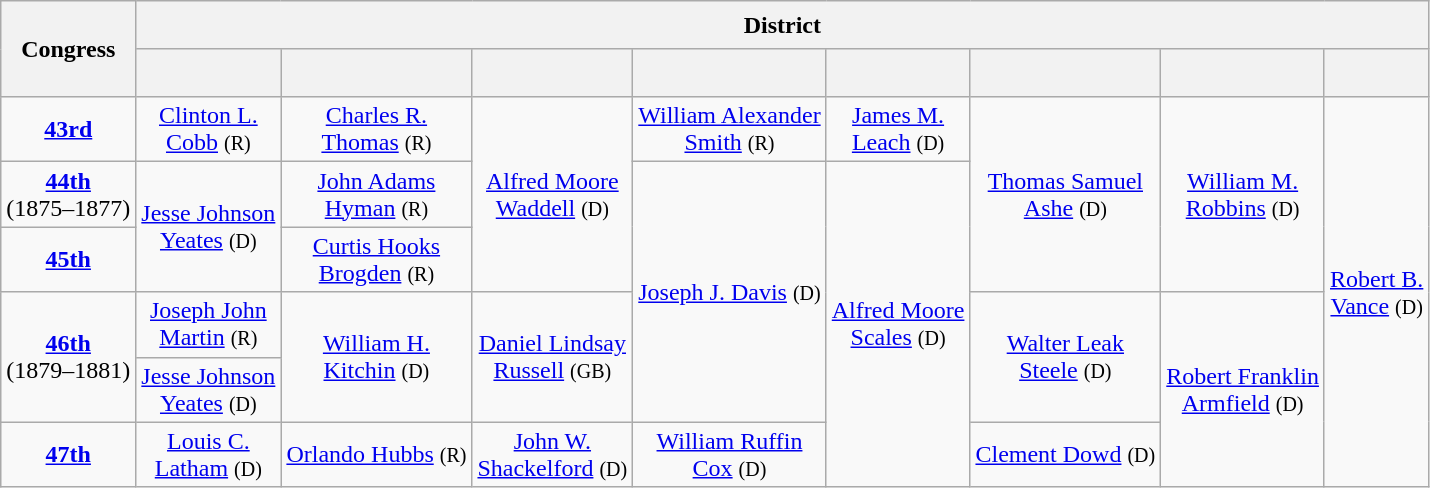<table class=wikitable style="text-align:center">
<tr style="height:2em">
<th rowspan=2>Congress</th>
<th colspan=8>District</th>
</tr>
<tr style="height:2em">
<th></th>
<th></th>
<th></th>
<th></th>
<th></th>
<th></th>
<th></th>
<th></th>
</tr>
<tr style="height:2em">
<td><strong><a href='#'>43rd</a></strong><br></td>
<td><a href='#'>Clinton L.<br>Cobb</a> <small>(R)</small></td>
<td><a href='#'>Charles R.<br>Thomas</a> <small>(R)</small></td>
<td rowspan=3 ><a href='#'>Alfred Moore<br>Waddell</a> <small>(D)</small></td>
<td><a href='#'>William Alexander<br>Smith</a> <small>(R)</small></td>
<td><a href='#'>James M.<br>Leach</a> <small>(D)</small></td>
<td rowspan=3 ><a href='#'>Thomas Samuel<br>Ashe</a> <small>(D)</small></td>
<td rowspan=3 ><a href='#'>William M.<br>Robbins</a> <small>(D)</small></td>
<td rowspan=6 ><a href='#'>Robert B.<br>Vance</a> <small>(D)</small></td>
</tr>
<tr style="height:2em">
<td><strong><a href='#'>44th</a></strong><br>(1875–1877)</td>
<td rowspan=2 ><a href='#'>Jesse Johnson<br>Yeates</a> <small>(D)</small></td>
<td><a href='#'>John Adams<br>Hyman</a> <small>(R)</small></td>
<td rowspan=4 ><a href='#'>Joseph J. Davis</a> <small>(D)</small></td>
<td rowspan=5 ><a href='#'>Alfred Moore<br>Scales</a> <small>(D)</small></td>
</tr>
<tr style="height:2em">
<td><strong><a href='#'>45th</a></strong><br></td>
<td><a href='#'>Curtis Hooks<br>Brogden</a> <small>(R)</small></td>
</tr>
<tr style="height:2em">
<td rowspan=2><strong><a href='#'>46th</a></strong><br>(1879–1881)</td>
<td><a href='#'>Joseph John<br>Martin</a> <small>(R)</small></td>
<td rowspan=2 ><a href='#'>William H.<br>Kitchin</a> <small>(D)</small></td>
<td rowspan=2 ><a href='#'>Daniel Lindsay<br>Russell</a> <small>(GB)</small></td>
<td rowspan=2 ><a href='#'>Walter Leak<br>Steele</a> <small>(D)</small></td>
<td rowspan=3 ><a href='#'>Robert Franklin<br>Armfield</a> <small>(D)</small></td>
</tr>
<tr style="height:2em">
<td><a href='#'>Jesse Johnson<br>Yeates</a> <small>(D)</small></td>
</tr>
<tr style="height:2em">
<td><strong><a href='#'>47th</a></strong><br></td>
<td><a href='#'>Louis C.<br>Latham</a> <small>(D)</small></td>
<td><a href='#'>Orlando Hubbs</a> <small>(R)</small></td>
<td><a href='#'>John W.<br>Shackelford</a> <small>(D)</small></td>
<td><a href='#'>William Ruffin<br>Cox</a> <small>(D)</small></td>
<td><a href='#'>Clement Dowd</a> <small>(D)</small></td>
</tr>
</table>
